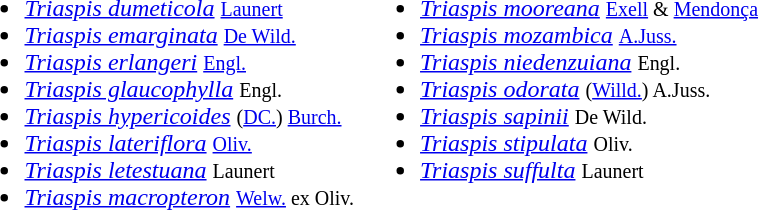<table>
<tr valign=top>
<td><br><ul><li><em><a href='#'>Triaspis dumeticola</a></em> <small><a href='#'>Launert</a></small></li><li><em><a href='#'>Triaspis emarginata</a></em> <small><a href='#'>De Wild.</a></small></li><li><em><a href='#'>Triaspis erlangeri</a></em> <small><a href='#'>Engl.</a></small></li><li><em><a href='#'>Triaspis glaucophylla</a></em> <small>Engl.</small></li><li><em><a href='#'>Triaspis hypericoides</a></em> <small>(<a href='#'>DC.</a>) <a href='#'>Burch.</a></small></li><li><em><a href='#'>Triaspis lateriflora</a></em> <small><a href='#'>Oliv.</a></small></li><li><em><a href='#'>Triaspis letestuana</a></em> <small>Launert</small></li><li><em><a href='#'>Triaspis macropteron</a></em> <small><a href='#'>Welw.</a> ex Oliv.</small></li></ul></td>
<td><br><ul><li><em><a href='#'>Triaspis mooreana</a></em> <small><a href='#'>Exell</a> & <a href='#'>Mendonça</a></small></li><li><em><a href='#'>Triaspis mozambica</a></em> <small><a href='#'>A.Juss.</a></small></li><li><em><a href='#'>Triaspis niedenzuiana</a></em> <small>Engl.</small></li><li><em><a href='#'>Triaspis odorata</a></em> <small>(<a href='#'>Willd.</a>) A.Juss.</small></li><li><em><a href='#'>Triaspis sapinii</a></em> <small>De Wild.</small></li><li><em><a href='#'>Triaspis stipulata</a></em> <small>Oliv.</small></li><li><em><a href='#'>Triaspis suffulta</a></em> <small>Launert</small></li></ul></td>
</tr>
</table>
